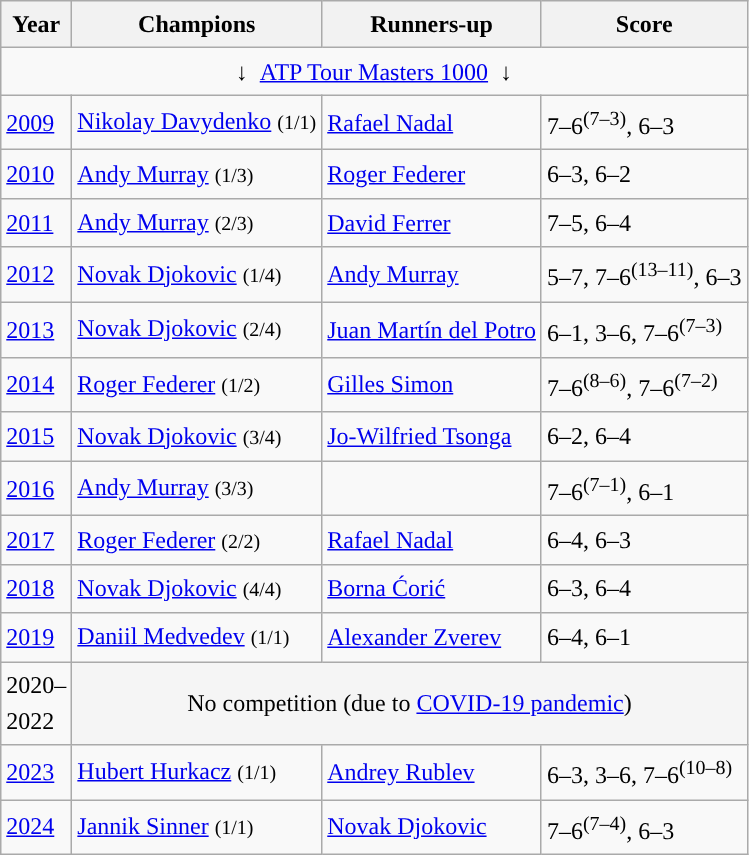<table class="wikitable sortable" style="font-size:1.00em; line-height:1.5em;">
<tr>
<th>Year</th>
<th>Champions</th>
<th>Runners-up</th>
<th class="unsortable">Score</th>
</tr>
<tr>
<td colspan=4 align=center>↓  <a href='#'>ATP Tour Masters 1000</a>  ↓</td>
</tr>
<tr>
<td><a href='#'>2009</a></td>
<td> <a href='#'>Nikolay Davydenko</a> <small>(1/1)</small></td>
<td> <a href='#'>Rafael Nadal</a></td>
<td>7–6<sup>(7–3)</sup>, 6–3</td>
</tr>
<tr>
<td><a href='#'>2010</a></td>
<td> <a href='#'>Andy Murray</a> <small>(1/3)</small></td>
<td> <a href='#'>Roger Federer</a></td>
<td>6–3, 6–2</td>
</tr>
<tr>
<td><a href='#'>2011</a></td>
<td> <a href='#'>Andy Murray</a> <small>(2/3)</small></td>
<td> <a href='#'>David Ferrer</a></td>
<td>7–5, 6–4</td>
</tr>
<tr>
<td><a href='#'>2012</a></td>
<td> <a href='#'>Novak Djokovic</a> <small>(1/4)</small></td>
<td> <a href='#'>Andy Murray</a></td>
<td>5–7, 7–6<sup>(13–11)</sup>, 6–3</td>
</tr>
<tr>
<td><a href='#'>2013</a></td>
<td> <a href='#'>Novak Djokovic</a> <small>(2/4)</small></td>
<td> <a href='#'>Juan Martín del Potro</a></td>
<td>6–1, 3–6, 7–6<sup>(7–3)</sup></td>
</tr>
<tr>
<td><a href='#'>2014</a></td>
<td> <a href='#'>Roger Federer</a> <small>(1/2)</small></td>
<td> <a href='#'>Gilles Simon</a></td>
<td>7–6<sup>(8–6)</sup>, 7–6<sup>(7–2)</sup></td>
</tr>
<tr>
<td><a href='#'>2015</a></td>
<td> <a href='#'>Novak Djokovic</a> <small>(3/4)</small></td>
<td> <a href='#'>Jo-Wilfried Tsonga</a></td>
<td>6–2, 6–4</td>
</tr>
<tr>
<td><a href='#'>2016</a></td>
<td> <a href='#'>Andy Murray</a> <small>(3/3)</small></td>
<td></td>
<td>7–6<sup>(7–1)</sup>, 6–1</td>
</tr>
<tr>
<td><a href='#'>2017</a></td>
<td> <a href='#'>Roger Federer</a> <small>(2/2)</small></td>
<td> <a href='#'>Rafael Nadal</a></td>
<td>6–4, 6–3</td>
</tr>
<tr>
<td><a href='#'>2018</a></td>
<td> <a href='#'>Novak Djokovic</a> <small>(4/4)</small></td>
<td> <a href='#'>Borna Ćorić</a></td>
<td>6–3, 6–4</td>
</tr>
<tr>
<td><a href='#'>2019</a></td>
<td> <a href='#'>Daniil Medvedev</a> <small>(1/1)</small></td>
<td> <a href='#'>Alexander Zverev</a></td>
<td>6–4, 6–1</td>
</tr>
<tr>
<td>2020–<br>2022</td>
<td colspan="3"  style="background:#f5f5f5; text-align:center;">No competition (due to <a href='#'>COVID-19 pandemic</a>)</td>
</tr>
<tr>
<td><a href='#'>2023</a></td>
<td> <a href='#'>Hubert Hurkacz</a> <small>(1/1)</small></td>
<td> <a href='#'>Andrey Rublev</a></td>
<td>6–3, 3–6, 7–6<sup>(10–8)</sup></td>
</tr>
<tr>
<td><a href='#'>2024</a></td>
<td> <a href='#'>Jannik Sinner</a> <small>(1/1)</small></td>
<td> <a href='#'>Novak Djokovic</a></td>
<td>7–6<sup>(7–4)</sup>, 6–3</td>
</tr>
</table>
